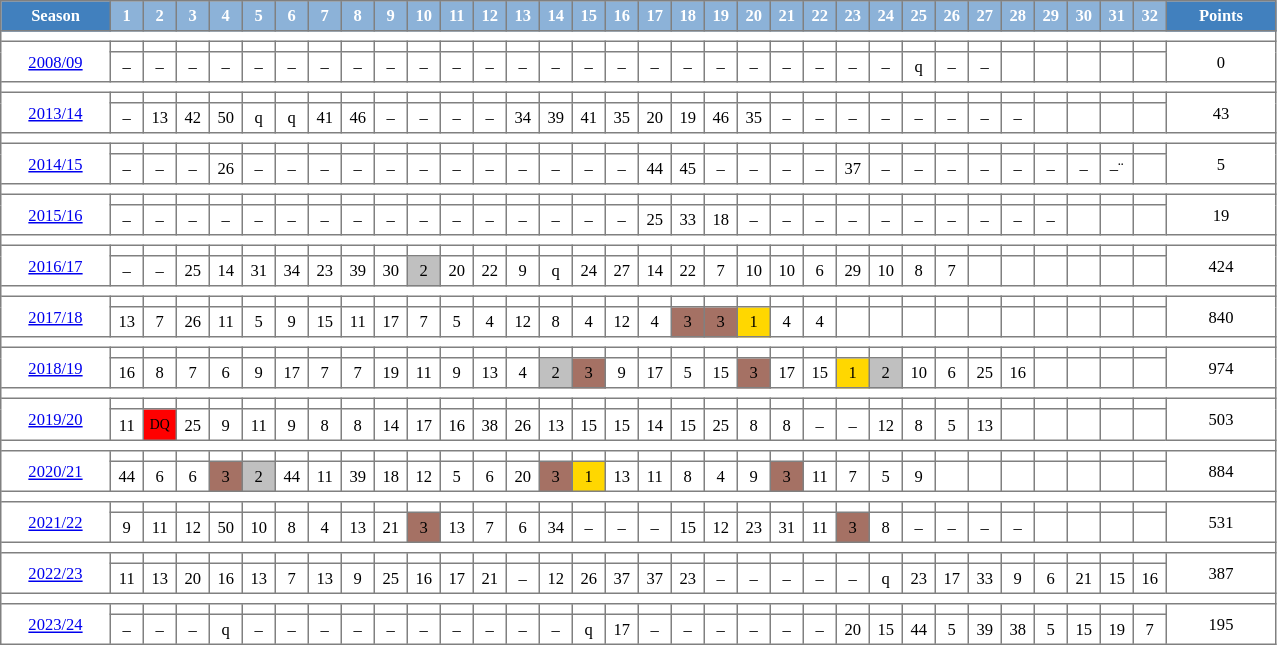<table cellpadding="3" cellspacing="0" border="1" style="background:#ffffff; font-size:69%; line-height:13px; border:grey solid 1px; border-collapse:collapse;">
<tr style="background:#ccc; text-align:center; color:white">
<td style="background:#4180be;" width="65px"><strong>Season</strong></td>
<td style="background:#8CB2D8;" width="15px"><strong>1</strong></td>
<td style="background:#8CB2D8;" width="15px"><strong>2</strong></td>
<td style="background:#8CB2D8;" width="15px"><strong>3</strong></td>
<td style="background:#8CB2D8;" width="15px"><strong>4</strong></td>
<td style="background:#8CB2D8;" width="15px"><strong>5</strong></td>
<td style="background:#8CB2D8;" width="15px"><strong>6</strong></td>
<td style="background:#8CB2D8;" width="15px"><strong>7</strong></td>
<td style="background:#8CB2D8;" width="15px"><strong>8</strong></td>
<td style="background:#8CB2D8;" width="15px"><strong>9</strong></td>
<td style="background:#8CB2D8;" width="15px"><strong>10</strong></td>
<td style="background:#8CB2D8;" width="15px"><strong>11</strong></td>
<td style="background:#8CB2D8;" width="15px"><strong>12</strong></td>
<td style="background:#8CB2D8;" width="15px"><strong>13</strong></td>
<td style="background:#8CB2D8;" width="15px"><strong>14</strong></td>
<td style="background:#8CB2D8;" width="15px"><strong>15</strong></td>
<td style="background:#8CB2D8;" width="15px"><strong>16</strong></td>
<td style="background:#8CB2D8;" width="15px"><strong>17</strong></td>
<td style="background:#8CB2D8;" width="15px"><strong>18</strong></td>
<td style="background:#8CB2D8;" width="15px"><strong>19</strong></td>
<td style="background:#8CB2D8;" width="15px"><strong>20</strong></td>
<td style="background:#8CB2D8;" width="15px"><strong>21</strong></td>
<td style="background:#8CB2D8;" width="15px"><strong>22</strong></td>
<td style="background:#8CB2D8;" width="15px"><strong>23</strong></td>
<td style="background:#8CB2D8;" width="15px"><strong>24</strong></td>
<td style="background:#8CB2D8;" width="15px"><strong>25</strong></td>
<td style="background:#8CB2D8;" width="15px"><strong>26</strong></td>
<td style="background:#8CB2D8;" width="15px"><strong>27</strong></td>
<td style="background:#8CB2D8;" width="15px"><strong>28</strong></td>
<td style="background:#8CB2D8;" width="15px"><strong>29</strong></td>
<td style="background:#8CB2D8;" width="15px"><strong>30</strong></td>
<td style="background:#8CB2D8;" width="15px"><strong>31</strong></td>
<td style="background:#8CB2D8;" width="15px"><strong>32</strong></td>
<td style="background:#4180be;" width="30px"><strong>Points</strong></td>
</tr>
<tr>
<td colspan=34></td>
</tr>
<tr align=center>
<td rowspan=2 width=66px><a href='#'>2008/09</a></td>
<th></th>
<th></th>
<th></th>
<th></th>
<th></th>
<th></th>
<th></th>
<th></th>
<th></th>
<th></th>
<th></th>
<th></th>
<th></th>
<th></th>
<th></th>
<th></th>
<th></th>
<th></th>
<th></th>
<th></th>
<th></th>
<th></th>
<th></th>
<th></th>
<th></th>
<th></th>
<th></th>
<th></th>
<th></th>
<th></th>
<th></th>
<th></th>
<td rowspan=2 width=66px>0</td>
</tr>
<tr align=center>
<td>–</td>
<td>–</td>
<td>–</td>
<td>–</td>
<td>–</td>
<td>–</td>
<td>–</td>
<td>–</td>
<td>–</td>
<td>–</td>
<td>–</td>
<td>–</td>
<td>–</td>
<td>–</td>
<td>–</td>
<td>–</td>
<td>–</td>
<td>–</td>
<td>–</td>
<td>–</td>
<td>–</td>
<td>–</td>
<td>–</td>
<td>–</td>
<td>q</td>
<td>–</td>
<td>–</td>
<td></td>
<th></th>
<th></th>
<th></th>
<th></th>
</tr>
<tr>
<td colspan=34></td>
</tr>
<tr align=center>
<td rowspan=2 width=66px><a href='#'>2013/14</a></td>
<th></th>
<th></th>
<th></th>
<th></th>
<th></th>
<th></th>
<th></th>
<th></th>
<th></th>
<th></th>
<th></th>
<th></th>
<th></th>
<th></th>
<th></th>
<th></th>
<th></th>
<th></th>
<th></th>
<th></th>
<th></th>
<th></th>
<th></th>
<th></th>
<th></th>
<th></th>
<th></th>
<th></th>
<th></th>
<th></th>
<th></th>
<th></th>
<td rowspan=2 width=66px>43</td>
</tr>
<tr align=center>
<td>–</td>
<td>13</td>
<td>42</td>
<td>50</td>
<td>q</td>
<td>q</td>
<td>41</td>
<td>46</td>
<td>–</td>
<td>–</td>
<td>–</td>
<td>–</td>
<td>34</td>
<td>39</td>
<td>41</td>
<td>35</td>
<td>20</td>
<td>19</td>
<td>46</td>
<td>35</td>
<td>–</td>
<td>–</td>
<td>–</td>
<td>–</td>
<td>–</td>
<td>–</td>
<td>–</td>
<td>–</td>
<td></td>
<th></th>
<th></th>
<th></th>
</tr>
<tr>
<td colspan=34></td>
</tr>
<tr align=center>
<td rowspan=2 width=66px><a href='#'>2014/15</a></td>
<th></th>
<th></th>
<th></th>
<th></th>
<th></th>
<th></th>
<th></th>
<th></th>
<th></th>
<th></th>
<th></th>
<th></th>
<th></th>
<th></th>
<th></th>
<th></th>
<th></th>
<th></th>
<th></th>
<th></th>
<th></th>
<th></th>
<th></th>
<th></th>
<th></th>
<th></th>
<th></th>
<th></th>
<th></th>
<th></th>
<th></th>
<th></th>
<td rowspan=2 width=66px>5</td>
</tr>
<tr align=center>
<td>–</td>
<td>–</td>
<td>–</td>
<td>26</td>
<td>–</td>
<td>–</td>
<td>–</td>
<td>–</td>
<td>–</td>
<td>–</td>
<td>–</td>
<td>–</td>
<td>–</td>
<td>–</td>
<td>–</td>
<td>–</td>
<td>44</td>
<td>45</td>
<td>–</td>
<td>–</td>
<td>–</td>
<td>–</td>
<td>37</td>
<td>–</td>
<td>–</td>
<td>–</td>
<td>–</td>
<td>–</td>
<td>–</td>
<td>–</td>
<td>–¨</td>
<td></td>
</tr>
<tr>
<td colspan=34></td>
</tr>
<tr align=center>
<td rowspan=2 width=66px><a href='#'>2015/16</a></td>
<th></th>
<th></th>
<th></th>
<th></th>
<th></th>
<th></th>
<th></th>
<th></th>
<th></th>
<th></th>
<th></th>
<th></th>
<th></th>
<th></th>
<th></th>
<th></th>
<th></th>
<th></th>
<th></th>
<th></th>
<th></th>
<th></th>
<th></th>
<th></th>
<th></th>
<th></th>
<th></th>
<th></th>
<th></th>
<th></th>
<th></th>
<th></th>
<td rowspan=2 width=66px>19</td>
</tr>
<tr align=center>
<td>–</td>
<td>–</td>
<td>–</td>
<td>–</td>
<td>–</td>
<td>–</td>
<td>–</td>
<td>–</td>
<td>–</td>
<td>–</td>
<td>–</td>
<td>–</td>
<td>–</td>
<td>–</td>
<td>–</td>
<td>–</td>
<td>25</td>
<td>33</td>
<td>18</td>
<td>–</td>
<td>–</td>
<td>–</td>
<td>–</td>
<td>–</td>
<td>–</td>
<td>–</td>
<td>–</td>
<td>–</td>
<td>–</td>
<td></td>
<td></td>
<td></td>
</tr>
<tr>
<td colspan=34></td>
</tr>
<tr align=center>
<td rowspan=2 width=66px><a href='#'>2016/17</a></td>
<th></th>
<th></th>
<th></th>
<th></th>
<th></th>
<th></th>
<th></th>
<th></th>
<th></th>
<th></th>
<th></th>
<th></th>
<th></th>
<th></th>
<th></th>
<th></th>
<th></th>
<th></th>
<th></th>
<th></th>
<th></th>
<th></th>
<th></th>
<th></th>
<th></th>
<th></th>
<th></th>
<th></th>
<th></th>
<th></th>
<th></th>
<th></th>
<td rowspan=2 width=66px>424</td>
</tr>
<tr align=center>
<td>–</td>
<td>–</td>
<td>25</td>
<td>14</td>
<td>31</td>
<td>34</td>
<td>23</td>
<td>39</td>
<td>30</td>
<td style="background:silver;">2</td>
<td>20</td>
<td>22</td>
<td>9</td>
<td>q</td>
<td>24</td>
<td>27</td>
<td>14</td>
<td>22</td>
<td>7</td>
<td>10</td>
<td>10</td>
<td>6</td>
<td>29</td>
<td>10</td>
<td>8</td>
<td>7</td>
<td></td>
<td></td>
<td></td>
<td></td>
<td></td>
<td></td>
</tr>
<tr>
<td colspan=34></td>
</tr>
<tr align=center>
<td rowspan="2" style="width:66px;"><a href='#'>2017/18</a></td>
<th></th>
<th></th>
<th></th>
<th></th>
<th></th>
<th></th>
<th></th>
<th></th>
<th></th>
<th></th>
<th></th>
<th></th>
<th></th>
<th></th>
<th></th>
<th></th>
<th></th>
<th></th>
<th></th>
<th></th>
<th></th>
<th></th>
<th></th>
<th></th>
<th></th>
<th></th>
<th></th>
<th></th>
<th></th>
<th></th>
<th></th>
<th></th>
<td rowspan="2" style="width:66px;">840</td>
</tr>
<tr align=center>
<td>13</td>
<td>7</td>
<td>26</td>
<td>11</td>
<td>5</td>
<td>9</td>
<td>15</td>
<td>11</td>
<td>17</td>
<td>7</td>
<td>5</td>
<td>4</td>
<td>12</td>
<td>8</td>
<td>4</td>
<td>12</td>
<td>4</td>
<td bgcolor="#a57164">3</td>
<td bgcolor="#a57164">3</td>
<td bgcolor=gold>1</td>
<td>4</td>
<td>4</td>
<td></td>
<td></td>
<td></td>
<td></td>
<td></td>
<td></td>
<td></td>
<td></td>
<td></td>
<td></td>
</tr>
<tr>
<td colspan=34></td>
</tr>
<tr align=center>
<td rowspan="2" style="width:66px;"><a href='#'>2018/19</a></td>
<th></th>
<th></th>
<th></th>
<th></th>
<th></th>
<th></th>
<th></th>
<th></th>
<th></th>
<th></th>
<th></th>
<th></th>
<th></th>
<th></th>
<th></th>
<th></th>
<th></th>
<th></th>
<th></th>
<th></th>
<th></th>
<th></th>
<th></th>
<th></th>
<th></th>
<th></th>
<th></th>
<th></th>
<th></th>
<th></th>
<th></th>
<th></th>
<td rowspan="2" style="width:66px;">974</td>
</tr>
<tr align=center>
<td>16</td>
<td>8</td>
<td>7</td>
<td>6</td>
<td>9</td>
<td>17</td>
<td>7</td>
<td>7</td>
<td>19</td>
<td>11</td>
<td>9</td>
<td>13</td>
<td>4</td>
<td style="background:silver;">2</td>
<td bgcolor="#a57164">3</td>
<td>9</td>
<td>17</td>
<td>5</td>
<td>15</td>
<td bgcolor="#a57164">3</td>
<td>17</td>
<td>15</td>
<td bgcolor=gold>1</td>
<td style="background:silver;">2</td>
<td>10</td>
<td>6</td>
<td>25</td>
<td>16</td>
<td></td>
<td></td>
<td></td>
<td></td>
</tr>
<tr>
<td colspan=34></td>
</tr>
<tr align=center>
<td rowspan="2" style="width:66px;"><a href='#'>2019/20</a></td>
<th></th>
<th></th>
<th></th>
<th></th>
<th></th>
<th></th>
<th></th>
<th></th>
<th></th>
<th></th>
<th></th>
<th></th>
<th></th>
<th></th>
<th></th>
<th></th>
<th></th>
<th></th>
<th></th>
<th></th>
<th></th>
<th></th>
<th></th>
<th></th>
<th></th>
<th></th>
<th></th>
<th></th>
<th></th>
<th></th>
<th></th>
<th></th>
<td rowspan="2" style="width:66px;">503</td>
</tr>
<tr align=center>
<td>11</td>
<td bgcolor=red><small>DQ</small></td>
<td>25</td>
<td>9</td>
<td>11</td>
<td>9</td>
<td>8</td>
<td>8</td>
<td>14</td>
<td>17</td>
<td>16</td>
<td>38</td>
<td>26</td>
<td>13</td>
<td>15</td>
<td>15</td>
<td>14</td>
<td>15</td>
<td>25</td>
<td>8</td>
<td>8</td>
<td>–</td>
<td>–</td>
<td>12</td>
<td>8</td>
<td>5</td>
<td>13</td>
<td></td>
<td></td>
<td></td>
<td></td>
<td></td>
</tr>
<tr>
<td colspan=34></td>
</tr>
<tr align=center>
<td rowspan="2" style="width:66px;"><a href='#'>2020/21</a></td>
<th></th>
<th></th>
<th></th>
<th></th>
<th></th>
<th></th>
<th></th>
<th></th>
<th></th>
<th></th>
<th></th>
<th></th>
<th></th>
<th></th>
<th></th>
<th></th>
<th></th>
<th></th>
<th></th>
<th></th>
<th></th>
<th></th>
<th></th>
<th></th>
<th></th>
<th></th>
<th></th>
<th></th>
<th></th>
<th></th>
<th></th>
<th></th>
<td rowspan="2" style="width:66px;">884</td>
</tr>
<tr align=center>
<td>44</td>
<td>6</td>
<td>6</td>
<td bgcolor="#a57164">3</td>
<td style="background:silver;">2</td>
<td>44</td>
<td>11</td>
<td>39</td>
<td>18</td>
<td>12</td>
<td>5</td>
<td>6</td>
<td>20</td>
<td bgcolor="#a57164">3</td>
<td bgcolor=gold>1</td>
<td>13</td>
<td>11</td>
<td>8</td>
<td>4</td>
<td>9</td>
<td bgcolor="#a57164">3</td>
<td>11</td>
<td>7</td>
<td>5</td>
<td>9</td>
<td></td>
<td></td>
<td></td>
<td></td>
<td></td>
<td></td>
<th></th>
</tr>
<tr>
<td colspan=34></td>
</tr>
<tr align=center>
<td rowspan="2" style="width:66px;"><a href='#'>2021/22</a></td>
<th></th>
<th></th>
<th></th>
<th></th>
<th></th>
<th></th>
<th></th>
<th></th>
<th></th>
<th></th>
<th></th>
<th></th>
<th></th>
<th></th>
<th></th>
<th></th>
<th></th>
<th></th>
<th></th>
<th></th>
<th></th>
<th></th>
<th></th>
<th></th>
<th></th>
<th></th>
<th></th>
<th></th>
<th></th>
<th></th>
<th></th>
<th></th>
<td rowspan="2" style="width:66px;">531</td>
</tr>
<tr align=center>
<td>9</td>
<td>11</td>
<td>12</td>
<td>50</td>
<td>10</td>
<td>8</td>
<td>4</td>
<td>13</td>
<td>21</td>
<td bgcolor="#a57164">3</td>
<td>13</td>
<td>7</td>
<td>6</td>
<td>34</td>
<td>–</td>
<td>–</td>
<td>–</td>
<td>15</td>
<td>12</td>
<td>23</td>
<td>31</td>
<td>11</td>
<td bgcolor="#a57164">3</td>
<td>8</td>
<td>–</td>
<td>–</td>
<td>–</td>
<td>–</td>
<td></td>
<td></td>
<td></td>
<td></td>
</tr>
<tr>
<td colspan=34></td>
</tr>
<tr align=center>
<td rowspan="2" style="width:66px;"><a href='#'>2022/23</a></td>
<th></th>
<th></th>
<th></th>
<th></th>
<th></th>
<th></th>
<th></th>
<th></th>
<th></th>
<th></th>
<th></th>
<th></th>
<th></th>
<th></th>
<th></th>
<th></th>
<th></th>
<th></th>
<th></th>
<th></th>
<th></th>
<th></th>
<th></th>
<th></th>
<th></th>
<th></th>
<th></th>
<th></th>
<th></th>
<th></th>
<th></th>
<th></th>
<td rowspan="2" style="width:66px;">387</td>
</tr>
<tr align=center>
<td>11</td>
<td>13</td>
<td>20</td>
<td>16</td>
<td>13</td>
<td>7</td>
<td>13</td>
<td>9</td>
<td>25</td>
<td>16</td>
<td>17</td>
<td>21</td>
<td>–</td>
<td>12</td>
<td>26</td>
<td>37</td>
<td>37</td>
<td>23</td>
<td>–</td>
<td>–</td>
<td>–</td>
<td>–</td>
<td>–</td>
<td>q</td>
<td>23</td>
<td>17</td>
<td>33</td>
<td>9</td>
<td>6</td>
<td>21</td>
<td>15</td>
<td>16</td>
</tr>
<tr>
<td colspan=34></td>
</tr>
<tr align=center>
<td rowspan="2" style="width:66px;"><a href='#'>2023/24</a></td>
<th></th>
<th></th>
<th></th>
<th></th>
<th></th>
<th></th>
<th></th>
<th></th>
<th></th>
<th></th>
<th></th>
<th></th>
<th></th>
<th></th>
<th></th>
<th></th>
<th></th>
<th></th>
<th></th>
<th></th>
<th></th>
<th></th>
<th></th>
<th></th>
<th></th>
<th></th>
<th></th>
<th></th>
<th></th>
<th></th>
<th></th>
<th></th>
<td rowspan="2" style="width:66px;">195</td>
</tr>
<tr align=center>
<td>–</td>
<td>–</td>
<td>–</td>
<td>q</td>
<td>–</td>
<td>–</td>
<td>–</td>
<td>–</td>
<td>–</td>
<td>–</td>
<td>–</td>
<td>–</td>
<td>–</td>
<td>–</td>
<td>q</td>
<td>17</td>
<td>–</td>
<td>–</td>
<td>–</td>
<td>–</td>
<td>–</td>
<td>–</td>
<td>20</td>
<td>15</td>
<td>44</td>
<td>5</td>
<td>39</td>
<td>38</td>
<td>5</td>
<td>15</td>
<td>19</td>
<td>7</td>
</tr>
</table>
